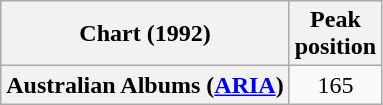<table class="wikitable plainrowheaders">
<tr>
<th scope="col">Chart (1992)</th>
<th scope="col">Peak<br>position</th>
</tr>
<tr>
<th scope="row">Australian Albums (<a href='#'>ARIA</a>)</th>
<td align="center">165</td>
</tr>
</table>
